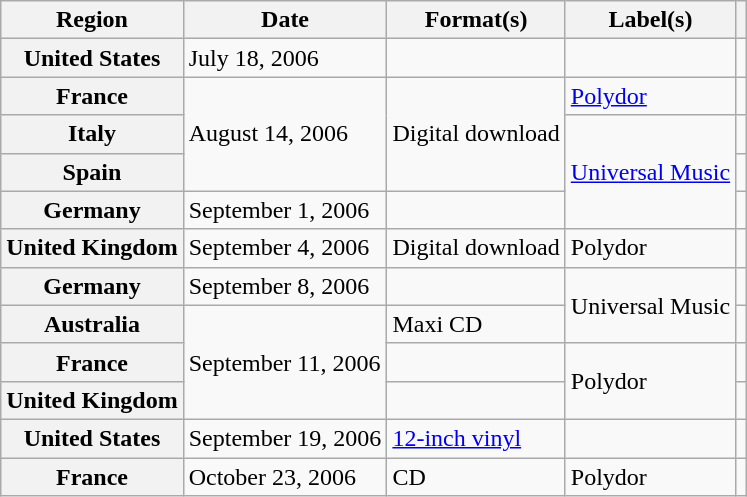<table class="wikitable plainrowheaders">
<tr>
<th scope="col">Region</th>
<th scope="col">Date</th>
<th scope="col">Format(s)</th>
<th scope="col">Label(s)</th>
<th scope="col"></th>
</tr>
<tr>
<th scope="row">United States</th>
<td>July 18, 2006</td>
<td></td>
<td></td>
<td></td>
</tr>
<tr>
<th scope="row">France</th>
<td rowspan="3">August 14, 2006</td>
<td rowspan="3">Digital download</td>
<td><a href='#'>Polydor</a></td>
<td></td>
</tr>
<tr>
<th scope="row">Italy</th>
<td rowspan="3"><a href='#'>Universal Music</a></td>
<td></td>
</tr>
<tr>
<th scope="row">Spain</th>
<td></td>
</tr>
<tr>
<th scope="row">Germany</th>
<td>September 1, 2006</td>
<td></td>
<td></td>
</tr>
<tr>
<th scope="row">United Kingdom</th>
<td>September 4, 2006</td>
<td>Digital download</td>
<td>Polydor</td>
<td></td>
</tr>
<tr>
<th scope="row">Germany</th>
<td>September 8, 2006</td>
<td></td>
<td rowspan="2">Universal Music</td>
<td></td>
</tr>
<tr>
<th scope="row">Australia</th>
<td rowspan="3">September 11, 2006</td>
<td>Maxi CD</td>
<td></td>
</tr>
<tr>
<th scope="row">France</th>
<td></td>
<td rowspan="2">Polydor</td>
<td></td>
</tr>
<tr>
<th scope="row">United Kingdom</th>
<td></td>
<td></td>
</tr>
<tr>
<th scope="row">United States</th>
<td>September 19, 2006</td>
<td><a href='#'>12-inch vinyl</a></td>
<td></td>
<td></td>
</tr>
<tr>
<th scope="row">France</th>
<td>October 23, 2006</td>
<td>CD</td>
<td>Polydor</td>
<td></td>
</tr>
</table>
